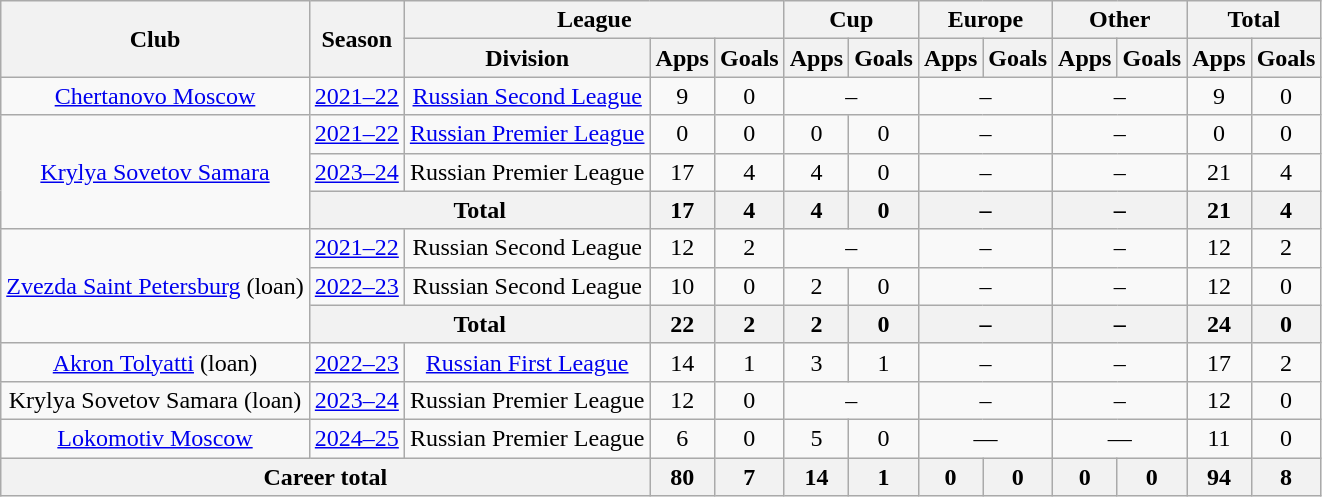<table class="wikitable" style="text-align: center;">
<tr>
<th rowspan=2>Club</th>
<th rowspan=2>Season</th>
<th colspan=3>League</th>
<th colspan=2>Cup</th>
<th colspan=2>Europe</th>
<th colspan=2>Other</th>
<th colspan=2>Total</th>
</tr>
<tr>
<th>Division</th>
<th>Apps</th>
<th>Goals</th>
<th>Apps</th>
<th>Goals</th>
<th>Apps</th>
<th>Goals</th>
<th>Apps</th>
<th>Goals</th>
<th>Apps</th>
<th>Goals</th>
</tr>
<tr>
<td><a href='#'>Chertanovo Moscow</a></td>
<td><a href='#'>2021–22</a></td>
<td><a href='#'>Russian Second League</a></td>
<td>9</td>
<td>0</td>
<td colspan="2">–</td>
<td colspan="2">–</td>
<td colspan="2">–</td>
<td>9</td>
<td>0</td>
</tr>
<tr>
<td rowspan="3"><a href='#'>Krylya Sovetov Samara</a></td>
<td><a href='#'>2021–22</a></td>
<td><a href='#'>Russian Premier League</a></td>
<td>0</td>
<td>0</td>
<td>0</td>
<td>0</td>
<td colspan="2">–</td>
<td colspan="2">–</td>
<td>0</td>
<td>0</td>
</tr>
<tr>
<td><a href='#'>2023–24</a></td>
<td>Russian Premier League</td>
<td>17</td>
<td>4</td>
<td>4</td>
<td>0</td>
<td colspan="2">–</td>
<td colspan="2">–</td>
<td>21</td>
<td>4</td>
</tr>
<tr>
<th colspan="2">Total</th>
<th>17</th>
<th>4</th>
<th>4</th>
<th>0</th>
<th colspan="2">–</th>
<th colspan="2">–</th>
<th>21</th>
<th>4</th>
</tr>
<tr>
<td rowspan="3"><a href='#'>Zvezda Saint Petersburg</a> (loan)</td>
<td><a href='#'>2021–22</a></td>
<td>Russian Second League</td>
<td>12</td>
<td>2</td>
<td colspan="2">–</td>
<td colspan="2">–</td>
<td colspan="2">–</td>
<td>12</td>
<td>2</td>
</tr>
<tr>
<td><a href='#'>2022–23</a></td>
<td>Russian Second League</td>
<td>10</td>
<td>0</td>
<td>2</td>
<td>0</td>
<td colspan="2">–</td>
<td colspan="2">–</td>
<td>12</td>
<td>0</td>
</tr>
<tr>
<th colspan="2">Total</th>
<th>22</th>
<th>2</th>
<th>2</th>
<th>0</th>
<th colspan="2">–</th>
<th colspan="2">–</th>
<th>24</th>
<th>0</th>
</tr>
<tr>
<td><a href='#'>Akron Tolyatti</a> (loan)</td>
<td><a href='#'>2022–23</a></td>
<td><a href='#'>Russian First League</a></td>
<td>14</td>
<td>1</td>
<td>3</td>
<td>1</td>
<td colspan="2">–</td>
<td colspan="2">–</td>
<td>17</td>
<td>2</td>
</tr>
<tr>
<td>Krylya Sovetov Samara (loan)</td>
<td><a href='#'>2023–24</a></td>
<td>Russian Premier League</td>
<td>12</td>
<td>0</td>
<td colspan="2">–</td>
<td colspan="2">–</td>
<td colspan="2">–</td>
<td>12</td>
<td>0</td>
</tr>
<tr>
<td><a href='#'>Lokomotiv Moscow</a></td>
<td><a href='#'>2024–25</a></td>
<td>Russian Premier League</td>
<td>6</td>
<td>0</td>
<td>5</td>
<td>0</td>
<td colspan="2">—</td>
<td colspan="2">—</td>
<td>11</td>
<td>0</td>
</tr>
<tr>
<th colspan="3">Career total</th>
<th>80</th>
<th>7</th>
<th>14</th>
<th>1</th>
<th>0</th>
<th>0</th>
<th>0</th>
<th>0</th>
<th>94</th>
<th>8</th>
</tr>
</table>
